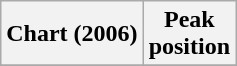<table class="wikitable">
<tr>
<th>Chart (2006)</th>
<th>Peak<br>position</th>
</tr>
<tr>
</tr>
</table>
